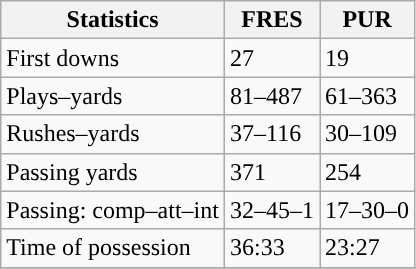<table class="wikitable" style="float: left;">
<tr>
<th>Statistics</th>
<th>FRES</th>
<th>PUR</th>
</tr>
<tr>
<td>First downs</td>
<td>27</td>
<td>19</td>
</tr>
<tr>
<td>Plays–yards</td>
<td>81–487</td>
<td>61–363</td>
</tr>
<tr>
<td>Rushes–yards</td>
<td>37–116</td>
<td>30–109</td>
</tr>
<tr>
<td>Passing yards</td>
<td>371</td>
<td>254</td>
</tr>
<tr>
<td>Passing: comp–att–int</td>
<td>32–45–1</td>
<td>17–30–0</td>
</tr>
<tr>
<td>Time of possession</td>
<td>36:33</td>
<td>23:27</td>
</tr>
<tr>
</tr>
</table>
